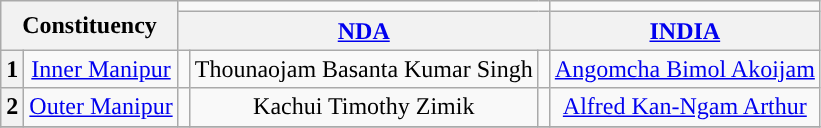<table class="wikitable sortable" style="text-align:center;">
<tr>
<th colspan="2" rowspan="2">Constituency</th>
<td colspan="3"></td>
<td colspan="3"></td>
</tr>
<tr>
<th colspan="3"><a href='#'>NDA</a></th>
<th colspan="3"><a href='#'>INDIA</a></th>
</tr>
<tr>
<th>1</th>
<td><a href='#'>Inner Manipur</a></td>
<td></td>
<td>Thounaojam Basanta Kumar Singh</td>
<td></td>
<td><a href='#'>Angomcha Bimol Akoijam</a></td>
</tr>
<tr>
<th>2</th>
<td><a href='#'>Outer Manipur</a></td>
<td></td>
<td>Kachui Timothy Zimik</td>
<td></td>
<td><a href='#'>Alfred Kan-Ngam Arthur</a></td>
</tr>
<tr>
</tr>
</table>
